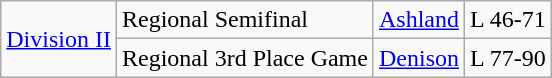<table class="wikitable">
<tr>
<td rowspan="2"><a href='#'>Division II</a></td>
<td>Regional Semifinal</td>
<td><a href='#'>Ashland</a></td>
<td>L 46-71</td>
</tr>
<tr>
<td>Regional 3rd Place Game</td>
<td><a href='#'>Denison</a></td>
<td>L 77-90</td>
</tr>
</table>
